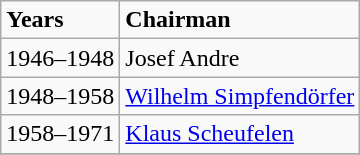<table class="wikitable">
<tr>
<td class="hintergrundfarbe8"><strong>Years</strong></td>
<td class="hintergrundfarbe8"><strong>Chairman</strong></td>
</tr>
<tr>
<td>1946–1948</td>
<td>Josef Andre</td>
</tr>
<tr>
<td>1948–1958</td>
<td><a href='#'>Wilhelm Simpfendörfer</a></td>
</tr>
<tr>
<td>1958–1971</td>
<td><a href='#'>Klaus Scheufelen</a></td>
</tr>
<tr>
</tr>
</table>
